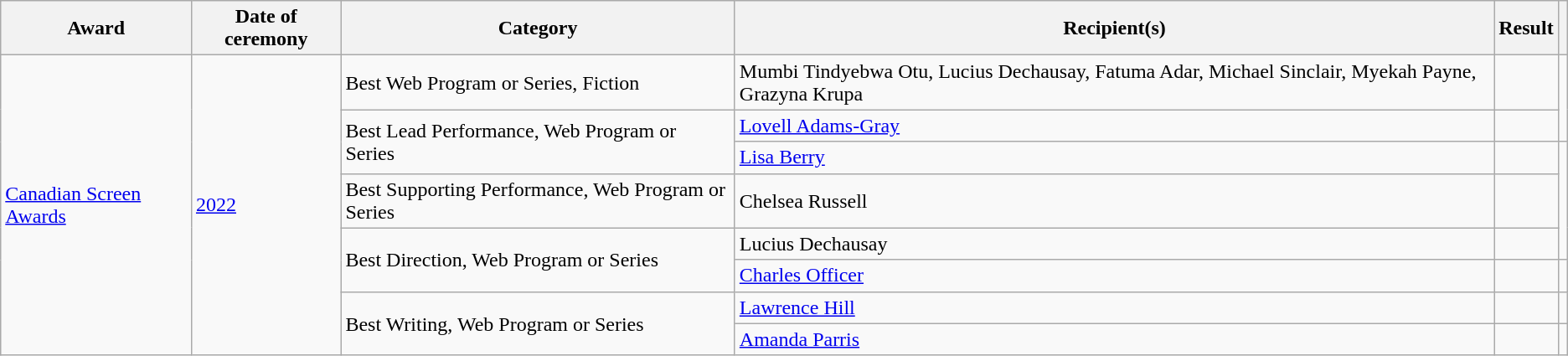<table class="wikitable plainrowheaders sortable">
<tr>
<th scope="col">Award</th>
<th scope="col">Date of ceremony</th>
<th scope="col">Category</th>
<th scope="col">Recipient(s)</th>
<th scope="col">Result</th>
<th scope="col" class="unsortable"></th>
</tr>
<tr>
<td rowspan=8><a href='#'>Canadian Screen Awards</a></td>
<td rowspan=8><a href='#'>2022</a></td>
<td>Best Web Program or Series, Fiction</td>
<td>Mumbi Tindyebwa Otu, Lucius Dechausay, Fatuma Adar, Michael Sinclair, Myekah Payne, Grazyna Krupa</td>
<td></td>
<td rowspan=2></td>
</tr>
<tr>
<td rowspan=2>Best Lead Performance, Web Program or Series</td>
<td><a href='#'>Lovell Adams-Gray</a></td>
<td></td>
</tr>
<tr>
<td><a href='#'>Lisa Berry</a></td>
<td></td>
<td rowspan=3></td>
</tr>
<tr>
<td>Best Supporting Performance, Web Program or Series</td>
<td>Chelsea Russell</td>
<td></td>
</tr>
<tr>
<td rowspan=2>Best Direction, Web Program or Series</td>
<td>Lucius Dechausay</td>
<td></td>
</tr>
<tr>
<td><a href='#'>Charles Officer</a></td>
<td></td>
<td></td>
</tr>
<tr>
<td rowspan=2>Best Writing, Web Program or Series</td>
<td><a href='#'>Lawrence Hill</a></td>
<td></td>
<td></td>
</tr>
<tr>
<td><a href='#'>Amanda Parris</a></td>
<td></td>
<td></td>
</tr>
</table>
